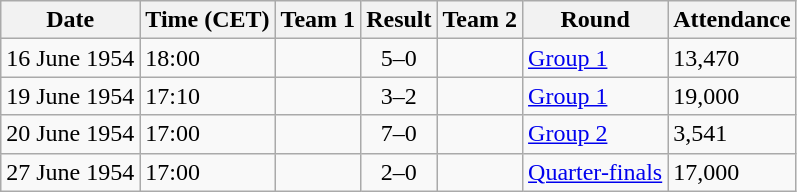<table class="wikitable" style="text-align: left">
<tr>
<th>Date</th>
<th>Time (CET)</th>
<th>Team 1</th>
<th>Result</th>
<th>Team 2</th>
<th>Round</th>
<th>Attendance</th>
</tr>
<tr>
<td>16 June 1954</td>
<td>18:00</td>
<td><strong></strong></td>
<td style="text-align:center;">5–0</td>
<td></td>
<td><a href='#'>Group 1</a></td>
<td>13,470</td>
</tr>
<tr>
<td>19 June 1954</td>
<td>17:10</td>
<td><strong></strong></td>
<td style="text-align:center;">3–2</td>
<td></td>
<td><a href='#'>Group 1</a></td>
<td>19,000</td>
</tr>
<tr>
<td>20 June 1954</td>
<td>17:00</td>
<td><strong></strong></td>
<td style="text-align:center;">7–0</td>
<td></td>
<td><a href='#'>Group 2</a></td>
<td>3,541</td>
</tr>
<tr>
<td>27 June 1954</td>
<td>17:00</td>
<td><strong></strong></td>
<td style="text-align:center;">2–0</td>
<td></td>
<td><a href='#'>Quarter-finals</a></td>
<td>17,000</td>
</tr>
</table>
